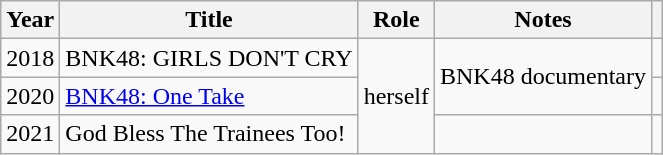<table class="wikitable">
<tr>
<th>Year</th>
<th>Title</th>
<th>Role</th>
<th>Notes</th>
<th></th>
</tr>
<tr>
<td>2018</td>
<td>BNK48: GIRLS DON'T CRY</td>
<td rowspan=3>herself</td>
<td rowspan=2>BNK48 documentary</td>
<td></td>
</tr>
<tr>
<td>2020</td>
<td><a href='#'>BNK48: One Take</a></td>
<td></td>
</tr>
<tr>
<td>2021</td>
<td>God Bless The Trainees Too!</td>
<td></td>
<td></td>
</tr>
</table>
